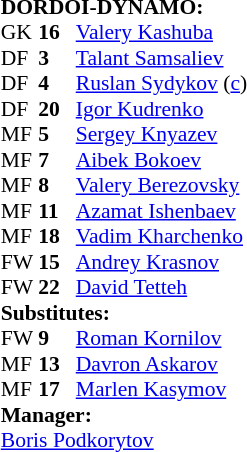<table style="font-size: 90%" cellspacing="0" cellpadding="0" align=center>
<tr>
<td colspan="4"><strong>DORDOI-DYNAMO:</strong></td>
</tr>
<tr>
<th width="25"></th>
<th width="25"></th>
</tr>
<tr>
<td>GK</td>
<td><strong>16</strong></td>
<td><a href='#'>Valery Kashuba</a></td>
</tr>
<tr>
<td>DF</td>
<td><strong>3</strong></td>
<td><a href='#'>Talant Samsaliev</a></td>
<td></td>
</tr>
<tr>
<td>DF</td>
<td><strong>4</strong></td>
<td><a href='#'>Ruslan Sydykov</a> (<a href='#'>c</a>)</td>
</tr>
<tr>
<td>DF</td>
<td><strong>20</strong></td>
<td><a href='#'>Igor Kudrenko</a></td>
</tr>
<tr>
<td>MF</td>
<td><strong>5</strong></td>
<td><a href='#'>Sergey Knyazev</a></td>
<td></td>
</tr>
<tr>
<td>MF</td>
<td><strong>7</strong></td>
<td><a href='#'>Aibek Bokoev</a></td>
<td></td>
<td></td>
</tr>
<tr>
<td>MF</td>
<td><strong>8</strong></td>
<td><a href='#'>Valery Berezovsky</a></td>
</tr>
<tr>
<td>MF</td>
<td><strong>11</strong></td>
<td><a href='#'>Azamat Ishenbaev</a></td>
<td></td>
<td></td>
</tr>
<tr>
<td>MF</td>
<td><strong>18</strong></td>
<td><a href='#'>Vadim Kharchenko</a></td>
</tr>
<tr>
<td>FW</td>
<td><strong>15</strong></td>
<td><a href='#'>Andrey Krasnov</a></td>
<td></td>
<td></td>
</tr>
<tr>
<td>FW</td>
<td><strong>22</strong></td>
<td><a href='#'>David Tetteh</a></td>
</tr>
<tr>
<td colspan=4><strong>Substitutes:</strong></td>
</tr>
<tr>
<td>FW</td>
<td><strong>9</strong></td>
<td><a href='#'>Roman Kornilov</a></td>
<td></td>
<td></td>
</tr>
<tr>
<td>MF</td>
<td><strong>13</strong></td>
<td><a href='#'>Davron Askarov</a></td>
<td></td>
<td></td>
</tr>
<tr>
<td>MF</td>
<td><strong>17</strong></td>
<td><a href='#'>Marlen Kasymov</a></td>
<td></td>
<td></td>
</tr>
<tr>
<td colspan=4><strong>Manager:</strong></td>
</tr>
<tr>
<td colspan="4"> <a href='#'>Boris Podkorytov</a></td>
</tr>
</table>
